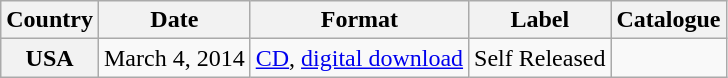<table class="wikitable plainrowheaders">
<tr [>
<th scope="col">Country</th>
<th scope="col">Date</th>
<th scope="col">Format</th>
<th scope="col">Label</th>
<th scope="col">Catalogue</th>
</tr>
<tr>
<th scope="row">USA</th>
<td>March 4, 2014</td>
<td><a href='#'>CD</a>, <a href='#'>digital download</a></td>
<td>Self Released</td>
<td></td>
</tr>
</table>
